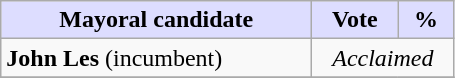<table class="wikitable">
<tr>
<th style="background:#ddf;" width="200px">Mayoral candidate</th>
<th style="background:#ddf;" width="50px">Vote</th>
<th style="background:#ddf;" width="30px">%</th>
</tr>
<tr>
<td><strong>John Les</strong> (incumbent)</td>
<td colspan=2 style="text-align: center;"><em>Acclaimed</em></td>
</tr>
<tr>
</tr>
</table>
